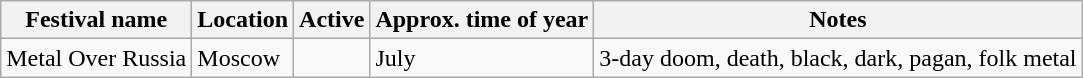<table class="wikitable sortable">
<tr>
<th>Festival name</th>
<th class="unsortable">Location</th>
<th>Active</th>
<th class="wikitable sortable">Approx. time of year</th>
<th class="unsortable">Notes</th>
</tr>
<tr>
<td>Metal Over Russia</td>
<td>Moscow</td>
<td></td>
<td>July</td>
<td>3-day doom, death, black, dark, pagan, folk metal</td>
</tr>
</table>
